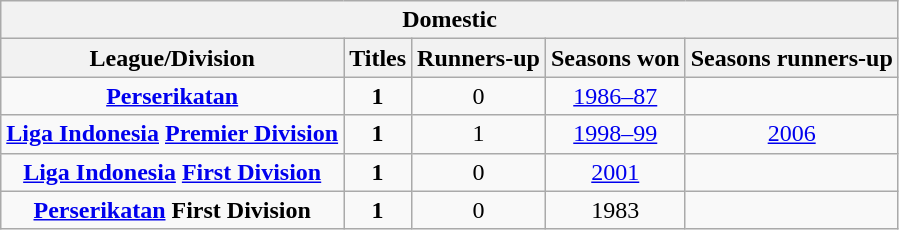<table class="wikitable sortable" style="text-align:center;">
<tr>
<th colspan="5">Domestic</th>
</tr>
<tr>
<th>League/Division</th>
<th>Titles</th>
<th>Runners-up</th>
<th>Seasons won</th>
<th>Seasons runners-up</th>
</tr>
<tr>
<td><strong><a href='#'>Perserikatan</a></strong></td>
<td><strong>1</strong></td>
<td>0</td>
<td><a href='#'>1986–87</a></td>
<td></td>
</tr>
<tr>
<td><strong><a href='#'>Liga Indonesia</a> <a href='#'>Premier Division</a></strong></td>
<td><strong>1</strong></td>
<td>1</td>
<td><a href='#'>1998–99</a></td>
<td><a href='#'>2006</a></td>
</tr>
<tr>
<td><strong><a href='#'>Liga Indonesia</a> <a href='#'>First Division</a></strong></td>
<td><strong>1</strong></td>
<td>0</td>
<td><a href='#'>2001</a></td>
<td></td>
</tr>
<tr>
<td><strong><a href='#'>Perserikatan</a> First Division</strong></td>
<td><strong>1</strong></td>
<td>0</td>
<td>1983</td>
<td></td>
</tr>
</table>
